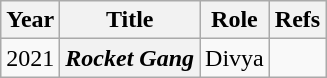<table class="wikitable sortable">
<tr>
<th>Year</th>
<th>Title</th>
<th>Role</th>
<th>Refs</th>
</tr>
<tr>
<td>2021</td>
<th><em>Rocket Gang</em></th>
<td>Divya</td>
<td></td>
</tr>
</table>
